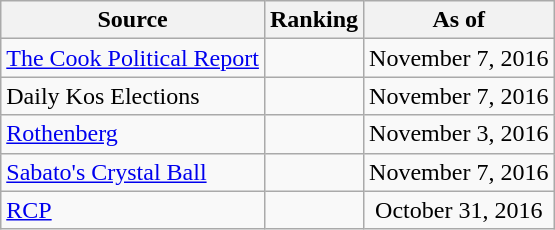<table class="wikitable" style="text-align:center">
<tr>
<th>Source</th>
<th>Ranking</th>
<th>As of</th>
</tr>
<tr>
<td align=left><a href='#'>The Cook Political Report</a></td>
<td></td>
<td>November 7, 2016</td>
</tr>
<tr>
<td align=left>Daily Kos Elections</td>
<td></td>
<td>November 7, 2016</td>
</tr>
<tr>
<td align=left><a href='#'>Rothenberg</a></td>
<td></td>
<td>November 3, 2016</td>
</tr>
<tr>
<td align=left><a href='#'>Sabato's Crystal Ball</a></td>
<td></td>
<td>November 7, 2016</td>
</tr>
<tr>
<td align="left"><a href='#'>RCP</a></td>
<td></td>
<td>October 31, 2016</td>
</tr>
</table>
